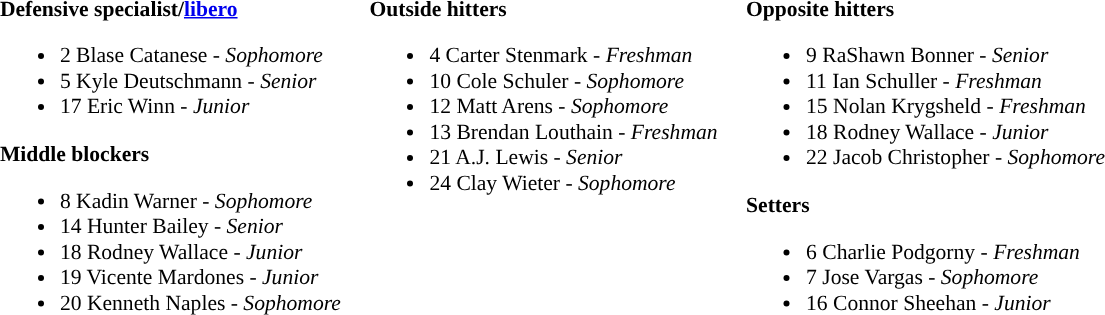<table class="toccolours" style="border-collapse:collapse; font-size:90%;">
<tr>
<td colspan="7"></td>
</tr>
<tr>
</tr>
<tr>
<td width="03"> </td>
<td valign="top"><br><strong>Defensive specialist/<a href='#'>libero</a></strong><ul><li>2 Blase Catanese - <em>Sophomore</em></li><li>5 Kyle Deutschmann - <em>Senior</em></li><li>17 Eric Winn - <em>Junior</em></li></ul><strong>Middle blockers</strong><ul><li>8 Kadin Warner - <em>Sophomore</em></li><li>14 Hunter Bailey - <em>Senior</em></li><li>18 Rodney Wallace - <em>Junior</em></li><li>19 Vicente Mardones - <em> Junior</em></li><li>20 Kenneth Naples  -<em> Sophomore</em></li></ul></td>
<td width="15"> </td>
<td valign="top"><br><strong>Outside hitters</strong><ul><li>4 Carter Stenmark - <em> Freshman</em></li><li>10 Cole Schuler - <em>Sophomore</em></li><li>12 Matt Arens - <em>Sophomore</em></li><li>13 Brendan Louthain - <em>Freshman</em></li><li>21 A.J. Lewis - <em>Senior</em></li><li>24 Clay Wieter - <em> Sophomore</em></li></ul></td>
<td width="15"> </td>
<td valign="top"><br><strong>Opposite hitters</strong><ul><li>9 RaShawn Bonner - <em>Senior</em></li><li>11 Ian Schuller - <em>Freshman</em></li><li>15 Nolan Krygsheld - <em>Freshman</em></li><li>18 Rodney Wallace - <em>Junior</em></li><li>22 Jacob Christopher - <em> Sophomore</em></li></ul><strong>Setters</strong><ul><li>6 Charlie Podgorny - <em>Freshman</em></li><li>7 Jose Vargas - <em>Sophomore</em></li><li>16 Connor Sheehan - <em>Junior</em></li></ul></td>
<td width="20"> </td>
</tr>
</table>
